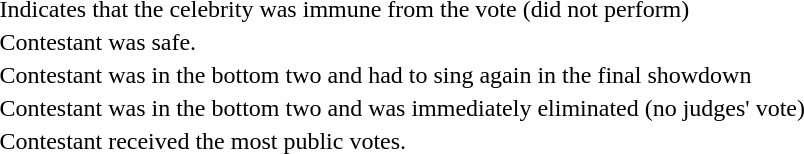<table>
<tr valign="top">
<td></td>
<td>Indicates that the celebrity was immune from the vote (did not perform)</td>
</tr>
<tr valign="top">
<td></td>
<td>Contestant was safe.</td>
</tr>
<tr valign="top">
<td></td>
<td>Contestant was in the bottom two and had to sing again in the final showdown</td>
</tr>
<tr valign="top">
<td></td>
<td>Contestant was in the bottom two and was immediately eliminated (no judges' vote)</td>
</tr>
<tr valign="top">
<td></td>
<td>Contestant received the most public votes.</td>
</tr>
</table>
